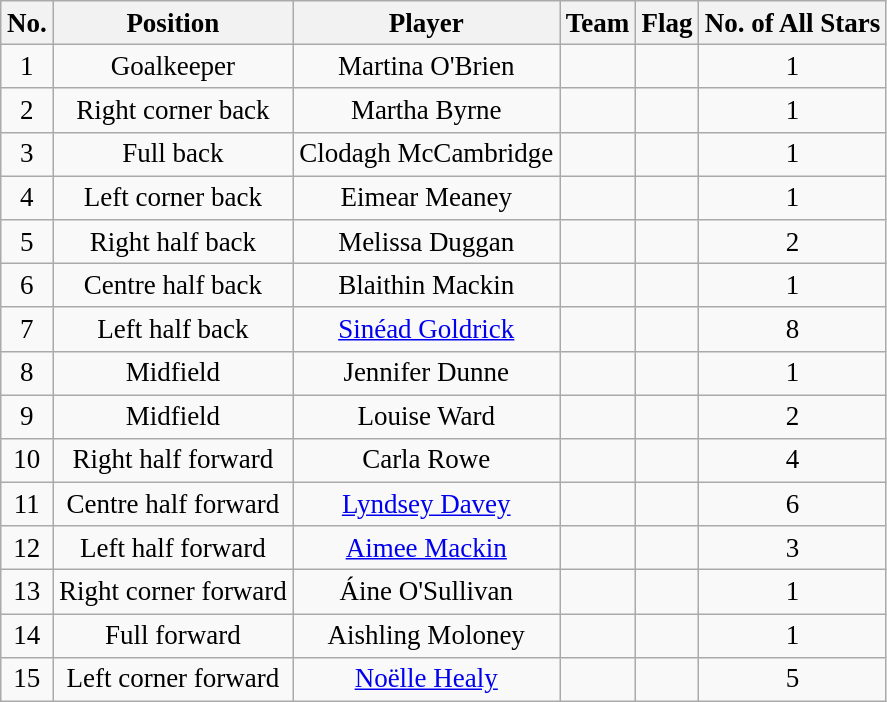<table class="wikitable" style="font-size:18px; text-align:center; float:center; margin:0.5em 0 1em 1em;">
<tr>
<th>No.</th>
<th>Position</th>
<th>Player</th>
<th>Team</th>
<th>Flag</th>
<th>No. of All Stars</th>
</tr>
<tr>
<td>1</td>
<td style="text-align:center;">Goalkeeper</td>
<td>Martina O'Brien</td>
<td></td>
<td></td>
<td>1</td>
</tr>
<tr>
<td>2</td>
<td style="text-align:center;">Right corner back</td>
<td>Martha Byrne</td>
<td></td>
<td></td>
<td>1</td>
</tr>
<tr>
<td>3</td>
<td style="text-align:center;">Full back</td>
<td>Clodagh McCambridge</td>
<td></td>
<td></td>
<td>1</td>
</tr>
<tr>
<td>4</td>
<td style="text-align:center;">Left corner back</td>
<td>Eimear Meaney</td>
<td></td>
<td></td>
<td>1</td>
</tr>
<tr>
<td>5</td>
<td style="text-align:center;">Right half back</td>
<td>Melissa Duggan</td>
<td></td>
<td></td>
<td>2</td>
</tr>
<tr>
<td>6</td>
<td style="text-align:center;">Centre half back</td>
<td>Blaithin Mackin</td>
<td></td>
<td></td>
<td>1</td>
</tr>
<tr>
<td>7</td>
<td style="text-align:center;">Left half back</td>
<td><a href='#'>Sinéad Goldrick</a></td>
<td></td>
<td></td>
<td>8</td>
</tr>
<tr>
<td>8</td>
<td style="text-align:center;">Midfield</td>
<td>Jennifer Dunne</td>
<td></td>
<td></td>
<td>1</td>
</tr>
<tr>
<td>9</td>
<td style="text-align:center;">Midfield</td>
<td>Louise Ward</td>
<td></td>
<td></td>
<td>2</td>
</tr>
<tr>
<td>10</td>
<td style="text-align:center;">Right half forward</td>
<td>Carla Rowe</td>
<td></td>
<td></td>
<td>4</td>
</tr>
<tr>
<td>11</td>
<td style="text-align:center;">Centre half forward</td>
<td><a href='#'>Lyndsey Davey</a></td>
<td></td>
<td></td>
<td>6</td>
</tr>
<tr>
<td>12</td>
<td style="text-align:center;">Left half forward</td>
<td><a href='#'>Aimee Mackin</a></td>
<td></td>
<td></td>
<td>3</td>
</tr>
<tr>
<td>13</td>
<td style="text-align:center;">Right corner forward</td>
<td>Áine O'Sullivan</td>
<td></td>
<td></td>
<td>1</td>
</tr>
<tr>
<td>14</td>
<td style="text-align:center;">Full forward</td>
<td>Aishling Moloney</td>
<td></td>
<td></td>
<td>1</td>
</tr>
<tr>
<td>15</td>
<td style="text-align:center;">Left corner forward</td>
<td><a href='#'>Noëlle Healy</a></td>
<td></td>
<td></td>
<td>5</td>
</tr>
</table>
